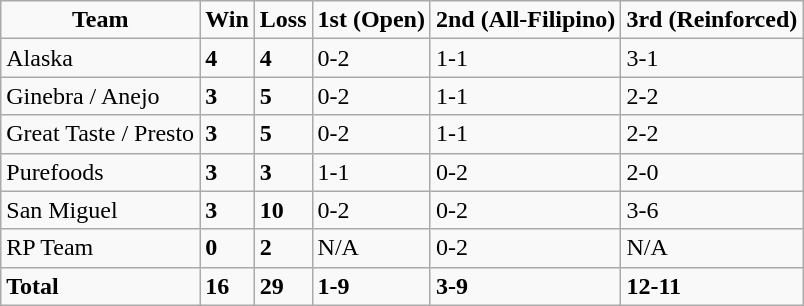<table class=wikitable sortable>
<tr align=center>
<td><strong>Team</strong></td>
<td><strong>Win</strong></td>
<td><strong>Loss</strong></td>
<td><strong>1st (Open)</strong></td>
<td><strong>2nd (All-Filipino)</strong></td>
<td><strong>3rd (Reinforced)</strong></td>
</tr>
<tr>
<td>Alaska</td>
<td><strong>4</strong></td>
<td><strong>4</strong></td>
<td>0-2</td>
<td>1-1</td>
<td>3-1</td>
</tr>
<tr>
<td>Ginebra / Anejo</td>
<td><strong>3</strong></td>
<td><strong>5</strong></td>
<td>0-2</td>
<td>1-1</td>
<td>2-2</td>
</tr>
<tr>
<td>Great Taste / Presto</td>
<td><strong>3</strong></td>
<td><strong>5</strong></td>
<td>0-2</td>
<td>1-1</td>
<td>2-2</td>
</tr>
<tr>
<td>Purefoods</td>
<td><strong>3</strong></td>
<td><strong>3</strong></td>
<td>1-1</td>
<td>0-2</td>
<td>2-0</td>
</tr>
<tr>
<td>San Miguel</td>
<td><strong>3</strong></td>
<td><strong>10</strong></td>
<td>0-2</td>
<td>0-2</td>
<td>3-6</td>
</tr>
<tr>
<td>RP Team</td>
<td><strong>0</strong></td>
<td><strong>2</strong></td>
<td>N/A</td>
<td>0-2</td>
<td>N/A</td>
</tr>
<tr>
<td><strong>Total</strong></td>
<td><strong>16</strong></td>
<td><strong>29</strong></td>
<td><strong>1-9</strong></td>
<td><strong>3-9</strong></td>
<td><strong>12-11</strong></td>
</tr>
</table>
